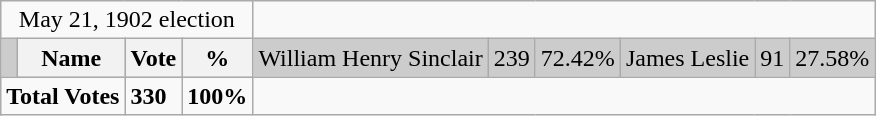<table class="wikitable">
<tr>
<td colspan=4 align=center>May 21, 1902 election</td>
</tr>
<tr bgcolor="#cccccc">
<td></td>
<th><strong>Name </strong></th>
<th><strong>Vote</strong></th>
<th><strong>%</strong><br></th>
<td>William Henry Sinclair</td>
<td>239</td>
<td>72.42%<br></td>
<td>James Leslie</td>
<td>91</td>
<td>27.58%</td>
</tr>
<tr>
<td colspan=2><strong>Total Votes</strong></td>
<td><strong>330</strong></td>
<td><strong>100%</strong></td>
</tr>
</table>
